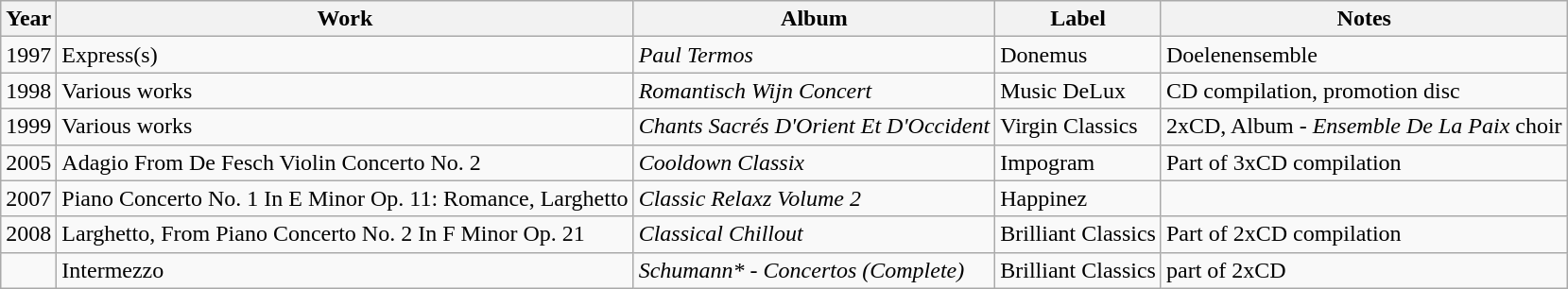<table class=wikitable>
<tr>
<th>Year</th>
<th>Work</th>
<th>Album</th>
<th>Label</th>
<th>Notes</th>
</tr>
<tr>
<td>1997</td>
<td>Express(s)</td>
<td><em>Paul Termos</em></td>
<td>Donemus</td>
<td>Doelenensemble</td>
</tr>
<tr>
<td>1998</td>
<td>Various works</td>
<td><em>Romantisch Wijn Concert</em></td>
<td>Music DeLux</td>
<td>CD compilation, promotion disc</td>
</tr>
<tr>
<td>1999</td>
<td>Various works</td>
<td><em>Chants Sacrés D'Orient Et D'Occident</em></td>
<td>Virgin Classics</td>
<td>2xCD, Album - <em>Ensemble De La Paix</em> choir</td>
</tr>
<tr>
<td>2005</td>
<td>Adagio From De Fesch Violin Concerto No. 2</td>
<td><em>Cooldown Classix</em></td>
<td>Impogram</td>
<td>Part of 3xCD compilation</td>
</tr>
<tr>
<td>2007</td>
<td>Piano Concerto No. 1 In E Minor Op. 11: Romance, Larghetto</td>
<td><em>Classic Relaxz Volume 2</em></td>
<td>Happinez</td>
<td></td>
</tr>
<tr>
<td>2008</td>
<td>Larghetto, From Piano Concerto No. 2 In F Minor Op. 21</td>
<td><em>Classical Chillout</em></td>
<td>Brilliant Classics</td>
<td>Part of 2xCD compilation</td>
</tr>
<tr>
<td></td>
<td>Intermezzo</td>
<td><em>Schumann* - Concertos (Complete)</em></td>
<td>Brilliant Classics</td>
<td>part of 2xCD</td>
</tr>
</table>
